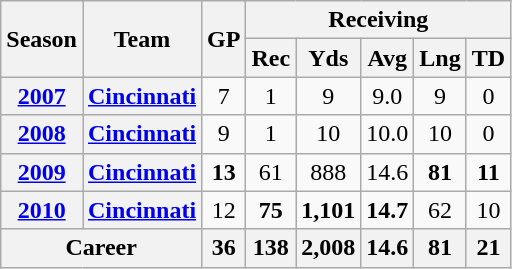<table class="wikitable" style="text-align:center;">
<tr>
<th rowspan="2">Season</th>
<th rowspan="2">Team</th>
<th rowspan="2">GP</th>
<th colspan="5">Receiving</th>
</tr>
<tr>
<th>Rec</th>
<th>Yds</th>
<th>Avg</th>
<th>Lng</th>
<th>TD</th>
</tr>
<tr>
<th><a href='#'>2007</a></th>
<th><a href='#'>Cincinnati</a></th>
<td>7</td>
<td>1</td>
<td>9</td>
<td>9.0</td>
<td>9</td>
<td>0</td>
</tr>
<tr>
<th><a href='#'>2008</a></th>
<th><a href='#'>Cincinnati</a></th>
<td>9</td>
<td>1</td>
<td>10</td>
<td>10.0</td>
<td>10</td>
<td>0</td>
</tr>
<tr>
<th><a href='#'>2009</a></th>
<th><a href='#'>Cincinnati</a></th>
<td><strong>13</strong></td>
<td>61</td>
<td>888</td>
<td>14.6</td>
<td><strong>81</strong></td>
<td><strong>11</strong></td>
</tr>
<tr>
<th><a href='#'>2010</a></th>
<th><a href='#'>Cincinnati</a></th>
<td>12</td>
<td><strong>75</strong></td>
<td><strong>1,101</strong></td>
<td><strong>14.7</strong></td>
<td>62</td>
<td>10</td>
</tr>
<tr>
<th colspan="2">Career</th>
<th>36</th>
<th>138</th>
<th>2,008</th>
<th>14.6</th>
<th>81</th>
<th>21</th>
</tr>
</table>
